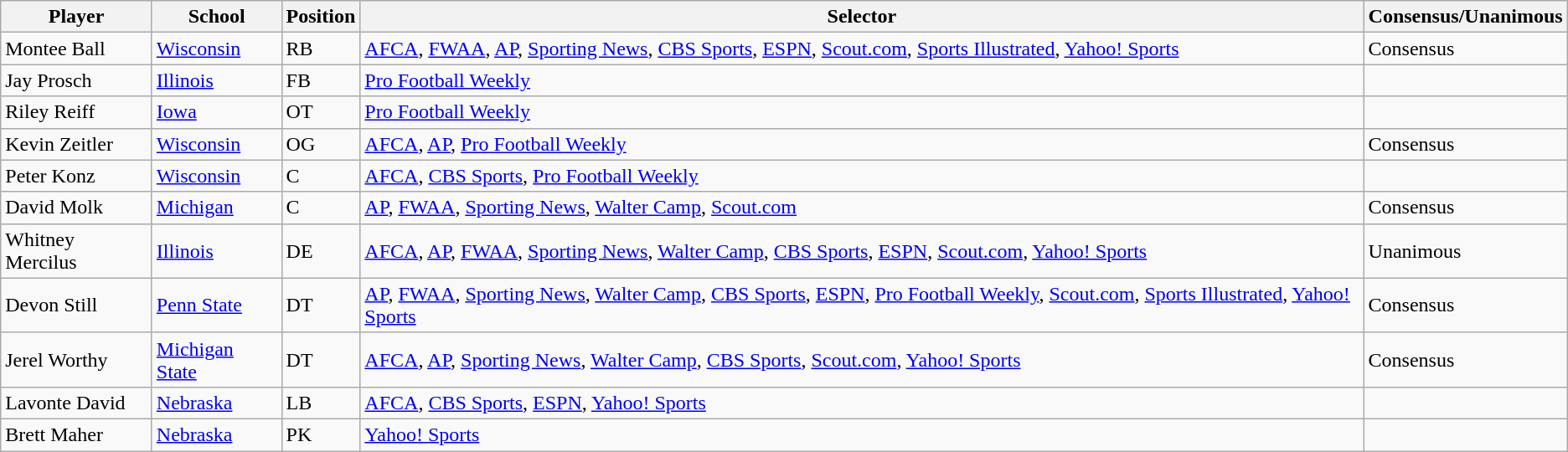<table class="wikitable">
<tr>
<th>Player</th>
<th>School</th>
<th>Position</th>
<th>Selector</th>
<th>Consensus/Unanimous</th>
</tr>
<tr>
<td>Montee Ball</td>
<td><a href='#'>Wisconsin</a></td>
<td>RB</td>
<td><a href='#'>AFCA</a>, <a href='#'>FWAA</a>, <a href='#'>AP</a>, <a href='#'>Sporting News</a>, <a href='#'>CBS Sports</a>, <a href='#'>ESPN</a>, <a href='#'>Scout.com</a>, <a href='#'>Sports Illustrated</a>, <a href='#'>Yahoo! Sports</a></td>
<td>Consensus</td>
</tr>
<tr>
<td>Jay Prosch</td>
<td><a href='#'>Illinois</a></td>
<td>FB</td>
<td><a href='#'>Pro Football Weekly</a></td>
<td> </td>
</tr>
<tr>
<td>Riley Reiff</td>
<td><a href='#'>Iowa</a></td>
<td>OT</td>
<td><a href='#'>Pro Football Weekly</a></td>
<td> </td>
</tr>
<tr>
<td>Kevin Zeitler</td>
<td><a href='#'>Wisconsin</a></td>
<td>OG</td>
<td><a href='#'>AFCA</a>, <a href='#'>AP</a>, <a href='#'>Pro Football Weekly</a></td>
<td>Consensus</td>
</tr>
<tr>
<td>Peter Konz</td>
<td><a href='#'>Wisconsin</a></td>
<td>C</td>
<td><a href='#'>AFCA</a>, <a href='#'>CBS Sports</a>, <a href='#'>Pro Football Weekly</a></td>
<td> </td>
</tr>
<tr>
<td>David Molk</td>
<td><a href='#'>Michigan</a></td>
<td>C</td>
<td><a href='#'>AP</a>, <a href='#'>FWAA</a>, <a href='#'>Sporting News</a>, <a href='#'>Walter Camp</a>, <a href='#'>Scout.com</a></td>
<td>Consensus</td>
</tr>
<tr>
<td>Whitney Mercilus</td>
<td><a href='#'>Illinois</a></td>
<td>DE</td>
<td><a href='#'>AFCA</a>, <a href='#'>AP</a>, <a href='#'>FWAA</a>, <a href='#'>Sporting News</a>, <a href='#'>Walter Camp</a>, <a href='#'>CBS Sports</a>, <a href='#'>ESPN</a>, <a href='#'>Scout.com</a>, <a href='#'>Yahoo! Sports</a></td>
<td>Unanimous</td>
</tr>
<tr>
<td>Devon Still</td>
<td><a href='#'>Penn State</a></td>
<td>DT</td>
<td><a href='#'>AP</a>, <a href='#'>FWAA</a>, <a href='#'>Sporting News</a>, <a href='#'>Walter Camp</a>, <a href='#'>CBS Sports</a>, <a href='#'>ESPN</a>, <a href='#'>Pro Football Weekly</a>, <a href='#'>Scout.com</a>, <a href='#'>Sports Illustrated</a>, <a href='#'>Yahoo! Sports</a></td>
<td>Consensus</td>
</tr>
<tr>
<td>Jerel Worthy</td>
<td><a href='#'>Michigan State</a></td>
<td>DT</td>
<td><a href='#'>AFCA</a>, <a href='#'>AP</a>, <a href='#'>Sporting News</a>, <a href='#'>Walter Camp</a>, <a href='#'>CBS Sports</a>, <a href='#'>Scout.com</a>, <a href='#'>Yahoo! Sports</a></td>
<td>Consensus</td>
</tr>
<tr>
<td>Lavonte David</td>
<td><a href='#'>Nebraska</a></td>
<td>LB</td>
<td><a href='#'>AFCA</a>, <a href='#'>CBS Sports</a>, <a href='#'>ESPN</a>, <a href='#'>Yahoo! Sports</a></td>
<td> </td>
</tr>
<tr>
<td>Brett Maher</td>
<td><a href='#'>Nebraska</a></td>
<td>PK</td>
<td><a href='#'>Yahoo! Sports</a></td>
<td> </td>
</tr>
</table>
